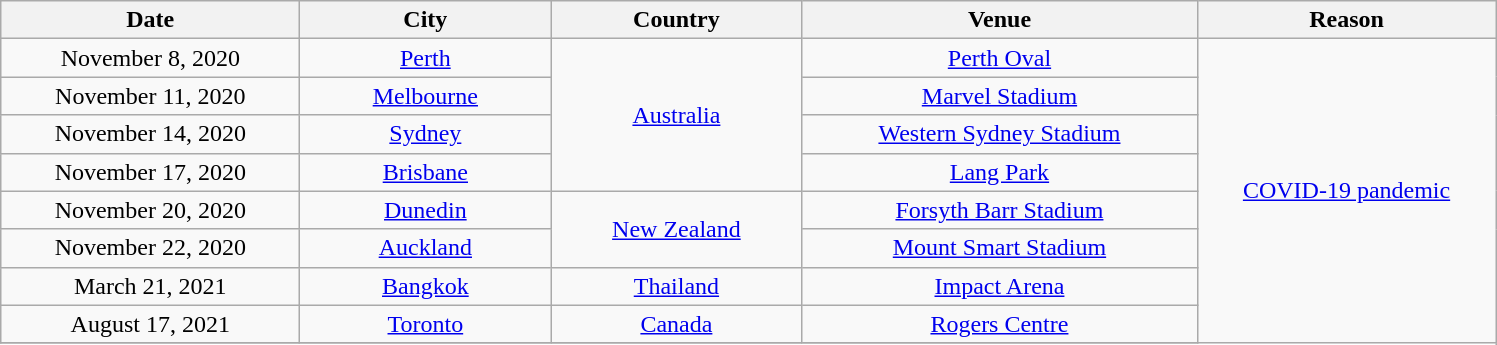<table class="wikitable plainrowheaders" style="text-align:center;">
<tr>
<th scope="col" style="width:12em;">Date</th>
<th scope="col" style="width:10em;">City</th>
<th scope="col" style="width:10em;">Country</th>
<th scope="col" style="width:16em;">Venue</th>
<th scope="col" style="width:12em;">Reason</th>
</tr>
<tr>
<td>November 8, 2020</td>
<td><a href='#'>Perth</a></td>
<td rowspan="4"><a href='#'>Australia</a></td>
<td><a href='#'>Perth Oval</a></td>
<td rowspan="17"><a href='#'>COVID-19 pandemic</a></td>
</tr>
<tr>
<td>November 11, 2020</td>
<td><a href='#'>Melbourne</a></td>
<td><a href='#'>Marvel Stadium</a></td>
</tr>
<tr>
<td>November 14, 2020</td>
<td><a href='#'>Sydney</a></td>
<td><a href='#'>Western Sydney Stadium</a></td>
</tr>
<tr>
<td>November 17, 2020</td>
<td><a href='#'>Brisbane</a></td>
<td><a href='#'>Lang Park</a></td>
</tr>
<tr>
<td>November 20, 2020</td>
<td><a href='#'>Dunedin</a></td>
<td rowspan="2"><a href='#'>New Zealand</a></td>
<td><a href='#'>Forsyth Barr Stadium</a></td>
</tr>
<tr>
<td>November 22, 2020</td>
<td><a href='#'>Auckland</a></td>
<td><a href='#'>Mount Smart Stadium</a></td>
</tr>
<tr>
<td>March 21, 2021</td>
<td><a href='#'>Bangkok</a></td>
<td><a href='#'>Thailand</a></td>
<td><a href='#'>Impact Arena</a></td>
</tr>
<tr>
<td>August 17, 2021</td>
<td><a href='#'>Toronto</a></td>
<td><a href='#'>Canada</a></td>
<td><a href='#'>Rogers Centre</a></td>
</tr>
<tr>
</tr>
</table>
